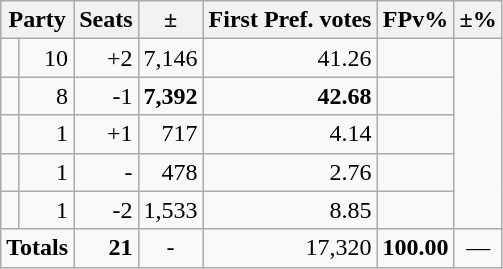<table class=wikitable>
<tr>
<th colspan=2 align=center>Party</th>
<th valign=top>Seats</th>
<th valign=top>±</th>
<th valign=top>First Pref. votes</th>
<th valign=top>FPv%</th>
<th valign=top>±%</th>
</tr>
<tr>
<td></td>
<td align=right>10</td>
<td align=right>+2</td>
<td align=right>7,146</td>
<td align=right>41.26</td>
<td align=right></td>
</tr>
<tr>
<td></td>
<td align=right>8</td>
<td align=right>-1</td>
<td align=right><strong>7,392</strong></td>
<td align=right><strong>42.68</strong></td>
<td align=right></td>
</tr>
<tr>
<td></td>
<td align=right>1</td>
<td align=right>+1</td>
<td align=right>717</td>
<td align=right>4.14</td>
<td align=right></td>
</tr>
<tr>
<td></td>
<td align=right>1</td>
<td align=right>-</td>
<td align=right>478</td>
<td align=right>2.76</td>
<td align=right></td>
</tr>
<tr>
<td></td>
<td align=right>1</td>
<td align=right>-2</td>
<td align=right>1,533</td>
<td align=right>8.85</td>
<td align=right></td>
</tr>
<tr>
<td colspan=2 align=center><strong>Totals</strong></td>
<td align=right><strong>21</strong></td>
<td align=center>-</td>
<td align=right>17,320</td>
<td align=center><strong>100.00</strong></td>
<td align=center>—</td>
</tr>
</table>
